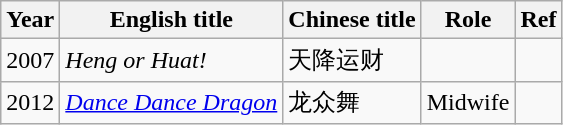<table class="wikitable sortable">
<tr>
<th>Year</th>
<th>English title</th>
<th>Chinese title</th>
<th>Role</th>
<th class="unsortable">Ref</th>
</tr>
<tr>
<td>2007</td>
<td><em>Heng or Huat!</em></td>
<td>天降运财</td>
<td></td>
<td></td>
</tr>
<tr>
<td>2012</td>
<td><em><a href='#'>Dance Dance Dragon</a></em></td>
<td>龙众舞</td>
<td>Midwife</td>
<td></td>
</tr>
</table>
